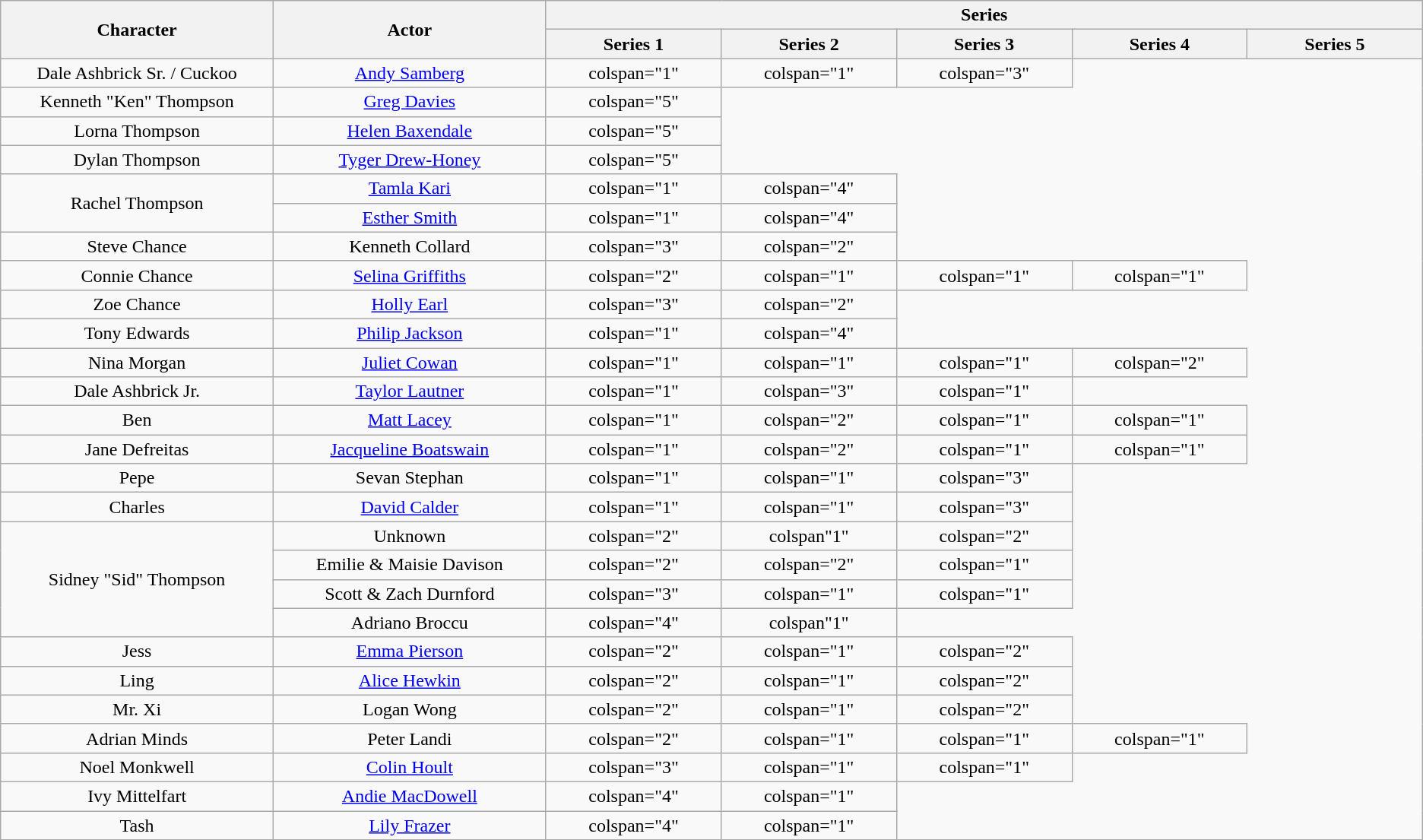<table class="wikitable" style="text-align:center;">
<tr>
<th style="width:14%;" rowspan="2">Character</th>
<th style="width:14%;" rowspan="2">Actor</th>
<th colspan="13">Series</th>
</tr>
<tr>
<th style="width:9%;">Series 1</th>
<th style="width:9%;">Series 2</th>
<th style="width:9%;">Series 3</th>
<th style="width:9%;">Series 4</th>
<th style="width:9%;">Series 5</th>
</tr>
<tr>
<td>Dale Ashbrick Sr. / Cuckoo</td>
<td><a href='#'>Andy Samberg</a></td>
<td>colspan="1" </td>
<td>colspan="1" </td>
<td>colspan="3" </td>
</tr>
<tr>
<td>Kenneth "Ken" Thompson</td>
<td><a href='#'>Greg Davies</a></td>
<td>colspan="5" </td>
</tr>
<tr>
<td>Lorna Thompson</td>
<td><a href='#'>Helen Baxendale</a></td>
<td>colspan="5" </td>
</tr>
<tr>
<td>Dylan Thompson</td>
<td><a href='#'>Tyger Drew-Honey</a></td>
<td>colspan="5" </td>
</tr>
<tr>
<td rowspan="2">Rachel Thompson</td>
<td><a href='#'>Tamla Kari</a></td>
<td>colspan="1" </td>
<td>colspan="4" </td>
</tr>
<tr>
<td><a href='#'>Esther Smith</a></td>
<td>colspan="1" </td>
<td>colspan="4" </td>
</tr>
<tr>
<td>Steve Chance</td>
<td>Kenneth Collard</td>
<td>colspan="3" </td>
<td>colspan="2" </td>
</tr>
<tr>
<td>Connie Chance</td>
<td><a href='#'>Selina Griffiths</a></td>
<td>colspan="2" </td>
<td>colspan="1" </td>
<td>colspan="1" </td>
<td>colspan="1" </td>
</tr>
<tr>
<td>Zoe Chance</td>
<td><a href='#'>Holly Earl</a></td>
<td>colspan="3" </td>
<td>colspan="2" </td>
</tr>
<tr>
<td>Tony Edwards</td>
<td><a href='#'>Philip Jackson</a></td>
<td>colspan="1" </td>
<td>colspan="4" </td>
</tr>
<tr>
<td>Nina Morgan</td>
<td><a href='#'>Juliet Cowan</a></td>
<td>colspan="1" </td>
<td>colspan="1" </td>
<td>colspan="1" </td>
<td>colspan="2" </td>
</tr>
<tr>
<td>Dale Ashbrick Jr.</td>
<td><a href='#'>Taylor Lautner</a></td>
<td>colspan="1" </td>
<td>colspan="3" </td>
<td>colspan="1" </td>
</tr>
<tr>
<td>Ben</td>
<td><a href='#'>Matt Lacey</a></td>
<td>colspan="1" </td>
<td>colspan="2" </td>
<td>colspan="1" </td>
<td>colspan="1" </td>
</tr>
<tr>
<td>Jane Defreitas</td>
<td><a href='#'>Jacqueline Boatswain</a></td>
<td>colspan="1" </td>
<td>colspan="2" </td>
<td>colspan="1" </td>
<td>colspan="1" </td>
</tr>
<tr>
<td>Pepe</td>
<td>Sevan Stephan</td>
<td>colspan="1" </td>
<td>colspan="1" </td>
<td>colspan="3" </td>
</tr>
<tr>
<td>Charles</td>
<td><a href='#'>David Calder</a></td>
<td>colspan="1" </td>
<td>colspan="1" </td>
<td>colspan="3" </td>
</tr>
<tr>
<td rowspan="4">Sidney "Sid" Thompson</td>
<td>Unknown</td>
<td>colspan="2" </td>
<td>colspan"1" </td>
<td>colspan="2" </td>
</tr>
<tr>
<td>Emilie & Maisie Davison</td>
<td>colspan="2" </td>
<td>colspan="2" </td>
<td>colspan="1" </td>
</tr>
<tr>
<td>Scott & Zach Durnford</td>
<td>colspan="3" </td>
<td>colspan="1" </td>
<td>colspan="1" </td>
</tr>
<tr>
<td>Adriano Broccu</td>
<td>colspan="4" </td>
<td>colspan"1" </td>
</tr>
<tr>
<td>Jess</td>
<td><a href='#'>Emma Pierson</a></td>
<td>colspan="2" </td>
<td>colspan="1" </td>
<td>colspan="2" </td>
</tr>
<tr>
<td>Ling</td>
<td><a href='#'>Alice Hewkin</a></td>
<td>colspan="2" </td>
<td>colspan="1" </td>
<td>colspan="2" </td>
</tr>
<tr>
<td>Mr. Xi</td>
<td>Logan Wong</td>
<td>colspan="2" </td>
<td>colspan="1" </td>
<td>colspan="2" </td>
</tr>
<tr>
<td>Adrian Minds</td>
<td>Peter Landi</td>
<td>colspan="2" </td>
<td>colspan="1" </td>
<td>colspan="1" </td>
<td>colspan="1" </td>
</tr>
<tr>
<td>Noel Monkwell</td>
<td><a href='#'>Colin Hoult</a></td>
<td>colspan="3" </td>
<td>colspan="1" </td>
<td>colspan="1" </td>
</tr>
<tr>
<td>Ivy Mittelfart</td>
<td><a href='#'>Andie MacDowell</a></td>
<td>colspan="4" </td>
<td>colspan="1" </td>
</tr>
<tr>
<td>Tash</td>
<td><a href='#'>Lily Frazer</a></td>
<td>colspan="4" </td>
<td>colspan="1" </td>
</tr>
</table>
